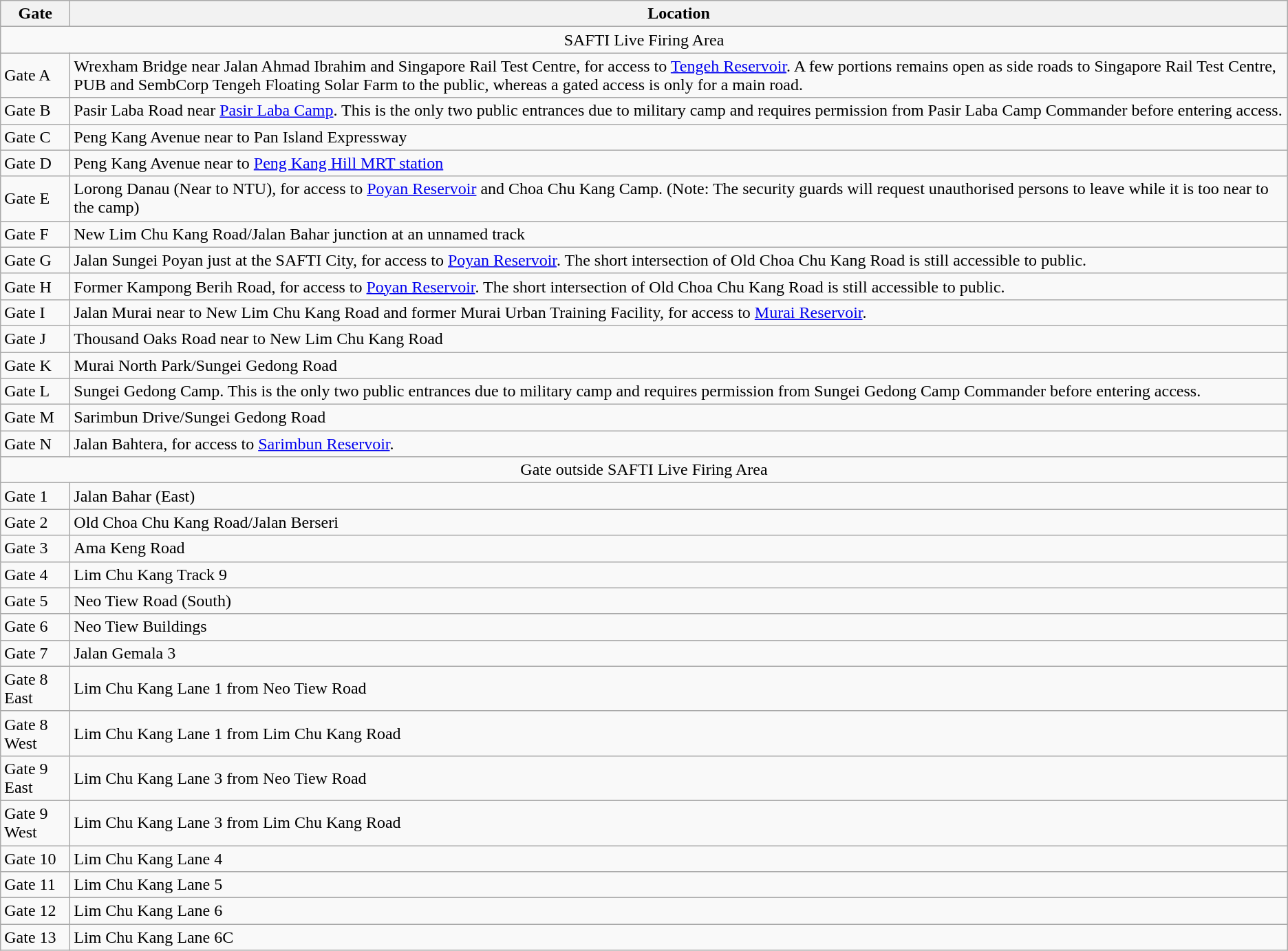<table class="wikitable">
<tr>
<th>Gate</th>
<th>Location</th>
</tr>
<tr>
<td colspan="2" align="center">SAFTI Live Firing Area</td>
</tr>
<tr>
<td>Gate A</td>
<td>Wrexham Bridge near Jalan Ahmad Ibrahim and Singapore Rail Test Centre, for access to <a href='#'>Tengeh Reservoir</a>. A few portions remains open as side roads to Singapore Rail Test Centre, PUB and SembCorp Tengeh Floating Solar Farm to the public, whereas a gated access is only for a main road.</td>
</tr>
<tr>
<td>Gate B</td>
<td>Pasir Laba Road near <a href='#'>Pasir Laba Camp</a>. This is the only two public entrances due to military camp and requires permission from Pasir Laba Camp Commander before entering access.</td>
</tr>
<tr>
<td>Gate C</td>
<td>Peng Kang Avenue near to Pan Island Expressway</td>
</tr>
<tr>
<td>Gate D</td>
<td>Peng Kang Avenue near to <a href='#'>Peng Kang Hill MRT station</a></td>
</tr>
<tr>
<td>Gate E</td>
<td>Lorong Danau (Near to NTU), for access to <a href='#'>Poyan Reservoir</a> and Choa Chu Kang Camp. (Note: The security guards will request unauthorised persons to leave while it is too near to the camp)</td>
</tr>
<tr>
<td>Gate F</td>
<td>New Lim Chu Kang Road/Jalan Bahar junction at an unnamed track</td>
</tr>
<tr>
<td>Gate G</td>
<td>Jalan Sungei Poyan just at the SAFTI City, for access to <a href='#'>Poyan Reservoir</a>. The short intersection of Old Choa Chu Kang Road is still accessible to public.</td>
</tr>
<tr>
<td>Gate H</td>
<td>Former Kampong Berih Road, for access to <a href='#'>Poyan Reservoir</a>. The short intersection of Old Choa Chu Kang Road is still accessible to public.</td>
</tr>
<tr>
<td>Gate I</td>
<td>Jalan Murai near to New Lim Chu Kang Road and former Murai Urban Training Facility, for access to <a href='#'>Murai Reservoir</a>.</td>
</tr>
<tr>
<td>Gate J</td>
<td>Thousand Oaks Road near to New Lim Chu Kang Road</td>
</tr>
<tr>
<td>Gate K</td>
<td>Murai North Park/Sungei Gedong Road</td>
</tr>
<tr>
<td>Gate L</td>
<td>Sungei Gedong Camp. This is the only two public entrances due to military camp and requires permission from Sungei Gedong Camp Commander before entering access.</td>
</tr>
<tr>
<td>Gate M</td>
<td>Sarimbun Drive/Sungei Gedong Road</td>
</tr>
<tr>
<td>Gate N</td>
<td>Jalan Bahtera, for access to <a href='#'>Sarimbun Reservoir</a>.</td>
</tr>
<tr>
<td colspan="2" align="center">Gate outside SAFTI Live Firing Area</td>
</tr>
<tr>
<td>Gate 1</td>
<td>Jalan Bahar (East)</td>
</tr>
<tr>
<td>Gate 2</td>
<td>Old Choa Chu Kang Road/Jalan Berseri</td>
</tr>
<tr>
<td>Gate 3</td>
<td>Ama Keng Road</td>
</tr>
<tr>
<td>Gate 4</td>
<td>Lim Chu Kang Track 9</td>
</tr>
<tr>
<td>Gate 5</td>
<td>Neo Tiew Road (South)</td>
</tr>
<tr>
<td>Gate 6</td>
<td>Neo Tiew Buildings</td>
</tr>
<tr>
<td>Gate 7</td>
<td>Jalan Gemala 3</td>
</tr>
<tr>
<td>Gate 8 East</td>
<td>Lim Chu Kang Lane 1 from Neo Tiew Road</td>
</tr>
<tr>
<td>Gate 8 West</td>
<td>Lim Chu Kang Lane 1 from Lim Chu Kang Road</td>
</tr>
<tr>
<td>Gate 9 East</td>
<td>Lim Chu Kang Lane 3 from Neo Tiew Road</td>
</tr>
<tr>
<td>Gate 9 West</td>
<td>Lim Chu Kang Lane 3 from Lim Chu Kang Road</td>
</tr>
<tr>
<td>Gate 10</td>
<td>Lim Chu Kang Lane 4</td>
</tr>
<tr>
<td>Gate 11</td>
<td>Lim Chu Kang Lane 5</td>
</tr>
<tr>
<td>Gate 12</td>
<td>Lim Chu Kang Lane 6</td>
</tr>
<tr>
<td>Gate 13</td>
<td>Lim Chu Kang Lane 6C</td>
</tr>
</table>
